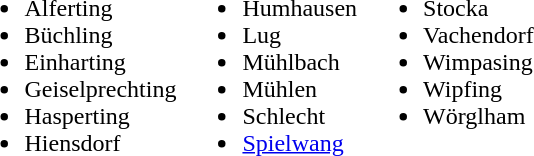<table>
<tr>
<td valign="top"><br><ul><li>Alferting</li><li>Büchling</li><li>Einharting</li><li>Geiselprechting</li><li>Hasperting</li><li>Hiensdorf</li></ul></td>
<td valign="top"><br><ul><li>Humhausen</li><li>Lug</li><li>Mühlbach</li><li>Mühlen</li><li>Schlecht</li><li><a href='#'>Spielwang</a></li></ul></td>
<td valign="top"><br><ul><li>Stocka</li><li>Vachendorf</li><li>Wimpasing</li><li>Wipfing</li><li>Wörglham</li></ul></td>
</tr>
</table>
